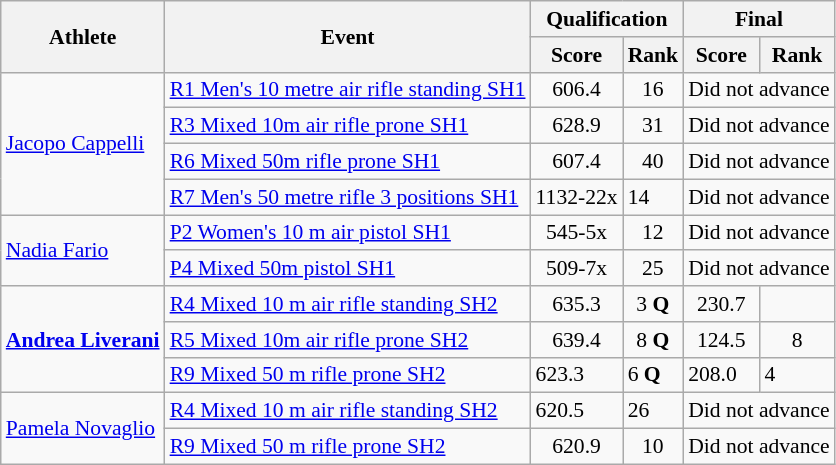<table class=wikitable style="font-size:90%">
<tr>
<th rowspan="2">Athlete</th>
<th rowspan="2">Event</th>
<th colspan="2">Qualification</th>
<th colspan="2">Final</th>
</tr>
<tr>
<th>Score</th>
<th>Rank</th>
<th>Score</th>
<th>Rank</th>
</tr>
<tr align=center>
<td align=left rowspan="4"><a href='#'>Jacopo Cappelli</a></td>
<td align=left><a href='#'>R1 Men's 10 metre air rifle standing SH1</a></td>
<td>606.4</td>
<td>16</td>
<td colspan="2">Did not advance</td>
</tr>
<tr align=center>
<td align=left><a href='#'>R3 Mixed 10m air rifle prone SH1</a></td>
<td>628.9</td>
<td>31</td>
<td colspan="2">Did not advance</td>
</tr>
<tr align=center>
<td align=left><a href='#'>R6 Mixed 50m rifle prone SH1</a></td>
<td>607.4</td>
<td>40</td>
<td colspan="2">Did not advance</td>
</tr>
<tr>
<td><a href='#'>R7 Men's 50 metre rifle 3 positions SH1</a></td>
<td>1132-22x</td>
<td>14</td>
<td colspan="2">Did not advance</td>
</tr>
<tr align="center">
<td rowspan="2" align="left"><a href='#'>Nadia Fario</a></td>
<td align="left"><a href='#'>P2 Women's 10 m air pistol SH1</a></td>
<td>545-5x</td>
<td>12</td>
<td colspan="2">Did not advance</td>
</tr>
<tr align=center>
<td align=left><a href='#'>P4 Mixed 50m pistol SH1</a></td>
<td>509-7x</td>
<td>25</td>
<td colspan="2">Did not advance</td>
</tr>
<tr align="center">
<td rowspan="3" align="left"><strong><a href='#'>Andrea Liverani</a></strong></td>
<td align="left"><a href='#'>R4 Mixed 10 m air rifle standing SH2</a></td>
<td>635.3</td>
<td>3 <strong>Q</strong></td>
<td>230.7</td>
<td></td>
</tr>
<tr align=center>
<td align=left><a href='#'>R5 Mixed 10m air rifle prone SH2</a></td>
<td>639.4</td>
<td>8 <strong>Q</strong></td>
<td>124.5</td>
<td>8</td>
</tr>
<tr>
<td><a href='#'>R9 Mixed 50 m rifle prone SH2</a></td>
<td>623.3</td>
<td>6 <strong>Q</strong></td>
<td>208.0</td>
<td>4</td>
</tr>
<tr>
<td rowspan="2"><a href='#'>Pamela Novaglio</a></td>
<td><a href='#'>R4 Mixed 10 m air rifle standing SH2</a></td>
<td>620.5</td>
<td>26</td>
<td colspan="2">Did not advance</td>
</tr>
<tr align="center">
<td align="left"><a href='#'>R9 Mixed 50 m rifle prone SH2</a></td>
<td>620.9</td>
<td>10</td>
<td colspan="2">Did not advance</td>
</tr>
</table>
